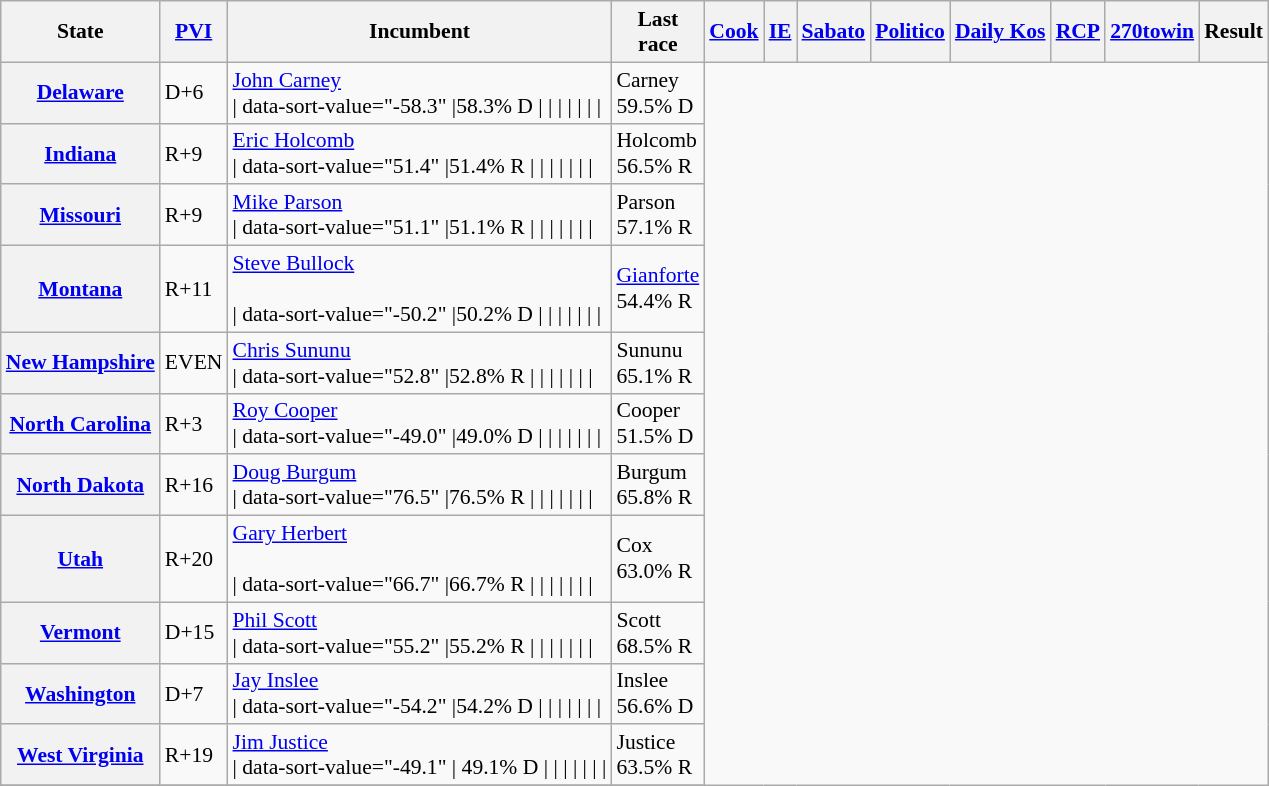<table class="wikitable sortable" style="font-size:90%;">
<tr>
<th>State</th>
<th><a href='#'>PVI</a></th>
<th>Incumbent</th>
<th>Last<br>race</th>
<th scope="col"><a href='#'>Cook</a><br></th>
<th scope="col"><a href='#'>IE</a><br></th>
<th scope="col"><a href='#'>Sabato</a><br></th>
<th><a href='#'>Politico</a><br></th>
<th><a href='#'>Daily Kos</a><br></th>
<th><a href='#'>RCP</a><br></th>
<th><a href='#'>270towin</a><br></th>
<th>Result</th>
</tr>
<tr>
<th><a href='#'>Delaware</a></th>
<td>D+6</td>
<td><a href='#'>John Carney</a><br>| data-sort-value="-58.3" |58.3% D
|
 |
|
|
|
|
|</td>
<td>Carney<br>59.5% D</td>
</tr>
<tr>
<th><a href='#'>Indiana</a></th>
<td>R+9</td>
<td><a href='#'>Eric Holcomb</a><br>| data-sort-value="51.4" |51.4% R
|
 |
|
|
|
|
|</td>
<td>Holcomb<br>56.5% R</td>
</tr>
<tr>
<th><a href='#'>Missouri</a></th>
<td>R+9</td>
<td><a href='#'>Mike Parson</a><br>| data-sort-value="51.1" |51.1% R
|
 |
|
|
|
|
|</td>
<td>Parson<br>57.1% R</td>
</tr>
<tr>
<th><a href='#'>Montana</a></th>
<td>R+11</td>
<td><a href='#'>Steve Bullock</a><br><br>| data-sort-value="-50.2" |50.2% D
|
 |
| 
|
|
|
|</td>
<td><a href='#'>Gianforte</a><br>54.4% R </td>
</tr>
<tr>
<th><a href='#'>New Hampshire</a></th>
<td>EVEN</td>
<td><a href='#'>Chris Sununu</a><br>| data-sort-value="52.8" |52.8% R
|
 |
|
|
|
|
|</td>
<td>Sununu<br>65.1% R</td>
</tr>
<tr>
<th><a href='#'>North Carolina</a></th>
<td>R+3</td>
<td><a href='#'>Roy Cooper</a><br>| data-sort-value="-49.0" |49.0% D
|
 |
| 
|
|
|
|</td>
<td>Cooper<br>51.5% D</td>
</tr>
<tr>
<th><a href='#'>North Dakota</a></th>
<td>R+16</td>
<td><a href='#'>Doug Burgum</a><br>| data-sort-value="76.5" |76.5% R
|
 |
|
|
|
|
|</td>
<td>Burgum<br>65.8% R</td>
</tr>
<tr>
<th><a href='#'>Utah</a></th>
<td>R+20</td>
<td><a href='#'>Gary Herbert</a><br><br>| data-sort-value="66.7" |66.7% R
|
 |
|
|
|
|
|</td>
<td>Cox<br>63.0% R</td>
</tr>
<tr>
<th><a href='#'>Vermont</a></th>
<td>D+15</td>
<td><a href='#'>Phil Scott</a><br>| data-sort-value="55.2" |55.2% R
|
 |
|
|
|
|
|</td>
<td>Scott<br>68.5% R</td>
</tr>
<tr>
<th><a href='#'>Washington</a></th>
<td>D+7</td>
<td><a href='#'>Jay Inslee</a><br>| data-sort-value="-54.2" |54.2% D
|
 |
|
|
|
|
|</td>
<td>Inslee<br>56.6% D</td>
</tr>
<tr>
<th><a href='#'>West Virginia</a></th>
<td>R+19</td>
<td><a href='#'>Jim Justice</a><br>|  data-sort-value="-49.1" | 49.1% D
|
 |
|
|
|
|
|</td>
<td>Justice<br>63.5% R</td>
</tr>
<tr>
</tr>
</table>
